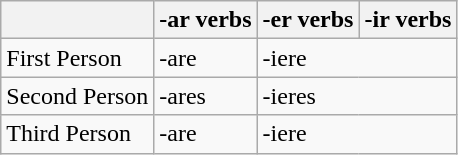<table class="wikitable">
<tr>
<th></th>
<th>-ar verbs</th>
<th>-er verbs</th>
<th>-ir verbs</th>
</tr>
<tr>
<td>First Person</td>
<td>-are</td>
<td colspan="2">-iere</td>
</tr>
<tr>
<td>Second Person</td>
<td>-ares</td>
<td colspan="2">-ieres</td>
</tr>
<tr>
<td>Third Person</td>
<td>-are</td>
<td colspan="2">-iere</td>
</tr>
</table>
